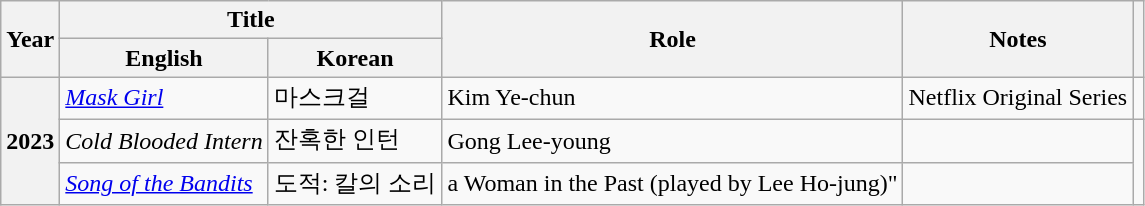<table class="wikitable sortable plainrowheaders">
<tr>
<th rowspan="2" scope="col">Year</th>
<th colspan="2" scope="col">Title</th>
<th rowspan="2" scope="col">Role</th>
<th rowspan="2" scope="col">Notes</th>
<th rowspan="2" scope="col" class="unsortable"></th>
</tr>
<tr>
<th>English</th>
<th>Korean</th>
</tr>
<tr>
<th rowspan="3" scope="row">2023</th>
<td><em><a href='#'>Mask Girl</a></em></td>
<td>마스크걸</td>
<td>Kim Ye-chun</td>
<td>Netflix Original Series</td>
<td></td>
</tr>
<tr>
<td><em>Cold Blooded Intern</em></td>
<td>잔혹한 인턴</td>
<td>Gong Lee-young</td>
<td></td>
<td rowspan="2"></td>
</tr>
<tr>
<td><em><a href='#'>Song of the Bandits</a></em></td>
<td>도적: 칼의 소리</td>
<td>a Woman in the Past (played by Lee Ho-jung)"</td>
<td></td>
</tr>
</table>
